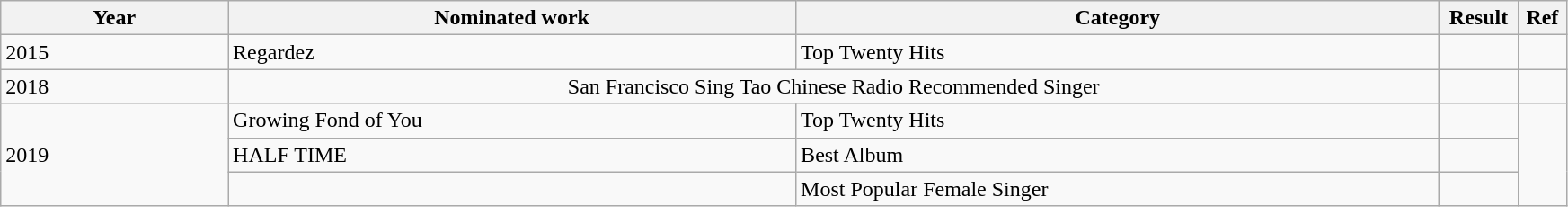<table class="wikitable"  width="92%">
<tr>
<th width="12%">Year</th>
<th width="30%">Nominated work</th>
<th width="34%">Category</th>
<th width="3%">Result</th>
<th width="2%">Ref</th>
</tr>
<tr>
<td>2015</td>
<td>Regardez</td>
<td>Top Twenty Hits</td>
<td></td>
<td></td>
</tr>
<tr>
<td>2018</td>
<td colspan="2" align="center">San Francisco Sing Tao Chinese Radio Recommended Singer</td>
<td></td>
<td></td>
</tr>
<tr>
<td rowspan=3>2019</td>
<td>Growing Fond of You</td>
<td>Top Twenty Hits</td>
<td></td>
<td rowspan=3></td>
</tr>
<tr>
<td>HALF TIME</td>
<td>Best Album</td>
<td></td>
</tr>
<tr>
<td></td>
<td>Most Popular Female Singer</td>
<td></td>
</tr>
</table>
